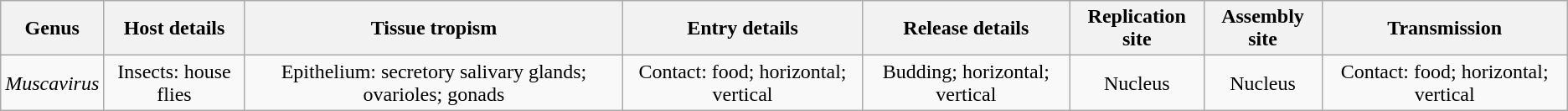<table class="wikitable sortable" style="text-align:center">
<tr>
<th>Genus</th>
<th>Host details</th>
<th>Tissue tropism</th>
<th>Entry details</th>
<th>Release details</th>
<th>Replication site</th>
<th>Assembly site</th>
<th>Transmission</th>
</tr>
<tr>
<td><em>Muscavirus</em></td>
<td>Insects: house flies</td>
<td>Epithelium: secretory salivary glands; ovarioles; gonads</td>
<td>Contact: food; horizontal; vertical</td>
<td>Budding; horizontal; vertical</td>
<td>Nucleus</td>
<td>Nucleus</td>
<td>Contact: food; horizontal; vertical</td>
</tr>
</table>
